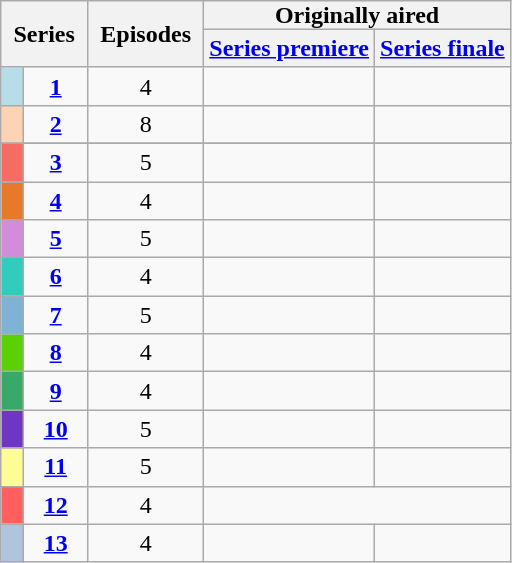<table class="wikitable" style="text-align: center;">
<tr>
<th style="padding: 0 8px;" rowspan="2" colspan="2">Series</th>
<th style="padding: 0 8px;" rowspan="2">Episodes</th>
<th style="padding: 0 8px;" colspan="2">Originally aired</th>
</tr>
<tr>
<th><a href='#'>Series premiere</a></th>
<th><a href='#'>Series finale</a></th>
</tr>
<tr>
<td style="background:#B6DDE8; width:8px;"></td>
<td><strong><a href='#'>1</a></strong></td>
<td>4</td>
<td></td>
<td></td>
</tr>
<tr>
<td style="background:#FBD4B4; width:8px;"></td>
<td><strong><a href='#'>2</a></strong></td>
<td>8</td>
<td></td>
<td></td>
</tr>
<tr>
</tr>
<tr>
<td style="background:#F66C65; width:8px;"></td>
<td><strong><a href='#'>3</a></strong></td>
<td>5</td>
<td></td>
<td></td>
</tr>
<tr>
<td style="background:#E7792A; width:8px;"></td>
<td><strong><a href='#'>4</a></strong></td>
<td>4</td>
<td></td>
<td></td>
</tr>
<tr>
<td style="background:#D38CD9; width:8px;"></td>
<td><strong><a href='#'>5</a></strong></td>
<td>5</td>
<td></td>
<td></td>
</tr>
<tr>
<td style="background:#32CCBE; width:8px;"></td>
<td><strong><a href='#'>6</a></strong></td>
<td>4</td>
<td></td>
<td></td>
</tr>
<tr>
<td style="background:#7FB3D5; width:8px;"></td>
<td><strong><a href='#'>7</a></strong></td>
<td>5</td>
<td></td>
<td></td>
</tr>
<tr>
<td style="background:#59D103; width:8px;"></td>
<td><strong><a href='#'>8</a></strong></td>
<td>4</td>
<td></td>
<td></td>
</tr>
<tr>
<td style="background:#38A969; width:8px;"></td>
<td><strong><a href='#'>9</a></strong></td>
<td>4</td>
<td></td>
<td></td>
</tr>
<tr>
<td style="background:#6F36C3; width:8px;"></td>
<td><strong><a href='#'>10</a></strong></td>
<td>5</td>
<td></td>
<td></td>
</tr>
<tr>
<td style="background:#FDFD96; width:8px;"></td>
<td><strong><a href='#'>11</a></strong></td>
<td>5</td>
<td></td>
<td></td>
</tr>
<tr>
<td style="background:#FF5F5F; width:8px;"></td>
<td><strong><a href='#'>12</a></strong></td>
<td>4</td>
<td colspan=2></td>
</tr>
<tr>
<td style="background:#B0C4DE; width:8px;"></td>
<td><strong><a href='#'>13</a></strong></td>
<td>4</td>
<td></td>
<td></td>
</tr>
</table>
